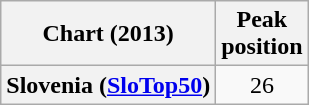<table class="wikitable plainrowheaders" style="text-align:center">
<tr>
<th>Chart (2013)</th>
<th>Peak<br>position</th>
</tr>
<tr>
<th scope="row">Slovenia (<a href='#'>SloTop50</a>)</th>
<td>26</td>
</tr>
</table>
